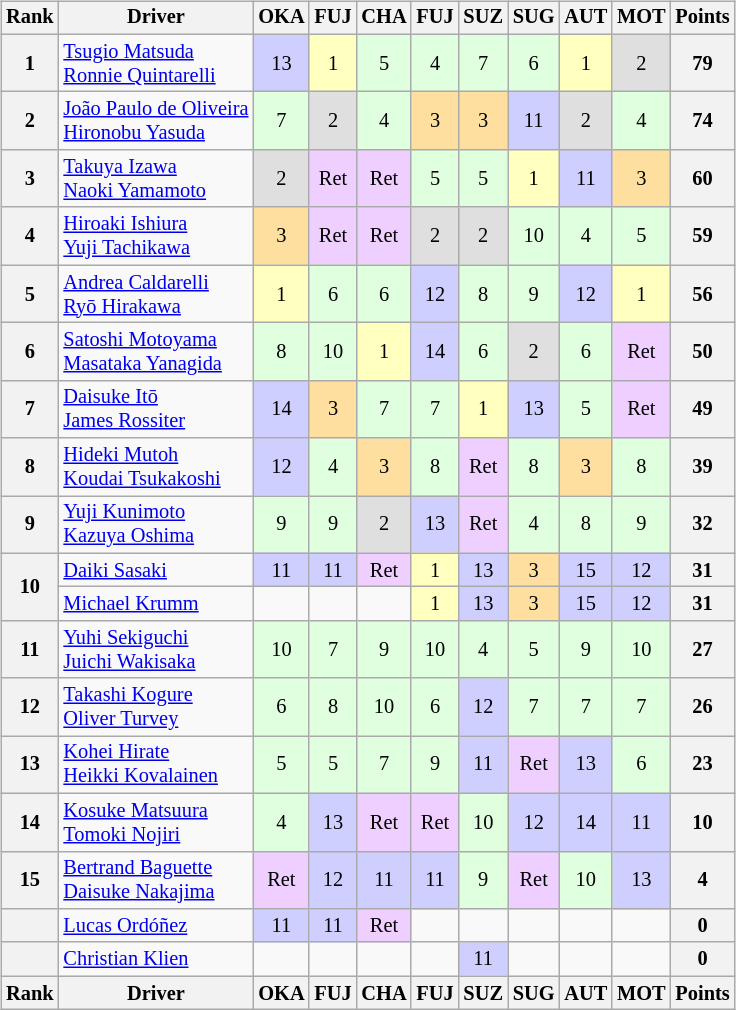<table>
<tr>
<td><br><table class="wikitable" style="font-size:85%; text-align:center">
<tr>
<th>Rank</th>
<th>Driver</th>
<th>OKA<br></th>
<th>FUJ<br></th>
<th>CHA<br></th>
<th>FUJ<br></th>
<th>SUZ<br></th>
<th>SUG<br></th>
<th>AUT<br></th>
<th>MOT<br></th>
<th>Points</th>
</tr>
<tr>
<th>1</th>
<td align="left"> <a href='#'>Tsugio Matsuda</a><br> <a href='#'>Ronnie Quintarelli</a></td>
<td style="background:#cfcfff;">13</td>
<td style="background:#ffffbf;">1</td>
<td style="background:#dfffdf;">5</td>
<td style="background:#dfffdf;">4</td>
<td style="background:#dfffdf;">7</td>
<td style="background:#dfffdf;">6</td>
<td style="background:#ffffbf;">1</td>
<td style="background:#dfdfdf;">2</td>
<th>79</th>
</tr>
<tr>
<th>2</th>
<td align="left"> <a href='#'>João Paulo de Oliveira</a><br> <a href='#'>Hironobu Yasuda</a></td>
<td style="background:#dfffdf;">7</td>
<td style="background:#dfdfdf;">2</td>
<td style="background:#dfffdf;">4</td>
<td style="background:#ffdf9f;">3</td>
<td style="background:#ffdf9f;">3</td>
<td style="background:#cfcfff;">11</td>
<td style="background:#dfdfdf;">2</td>
<td style="background:#dfffdf;">4</td>
<th>74</th>
</tr>
<tr>
<th>3</th>
<td align="left"> <a href='#'>Takuya Izawa</a><br> <a href='#'>Naoki Yamamoto</a></td>
<td style="background:#dfdfdf;">2</td>
<td style="background:#efcfff;">Ret</td>
<td style="background:#efcfff;">Ret</td>
<td style="background:#dfffdf;">5</td>
<td style="background:#dfffdf;">5</td>
<td style="background:#ffffbf;">1</td>
<td style="background:#cfcfff;">11</td>
<td style="background:#ffdf9f;">3</td>
<th>60</th>
</tr>
<tr>
<th>4</th>
<td align="left"> <a href='#'>Hiroaki Ishiura</a><br> <a href='#'>Yuji Tachikawa</a></td>
<td style="background:#ffdf9f;">3</td>
<td style="background:#efcfff;">Ret</td>
<td style="background:#efcfff;">Ret</td>
<td style="background:#dfdfdf;">2</td>
<td style="background:#dfdfdf;">2</td>
<td style="background:#dfffdf;">10</td>
<td style="background:#dfffdf;">4</td>
<td style="background:#dfffdf;">5</td>
<th>59</th>
</tr>
<tr>
<th>5</th>
<td align="left"> <a href='#'>Andrea Caldarelli</a><br> <a href='#'>Ryō Hirakawa</a></td>
<td style="background:#ffffbf;">1</td>
<td style="background:#dfffdf;">6</td>
<td style="background:#dfffdf;">6</td>
<td style="background:#cfcfff;">12</td>
<td style="background:#dfffdf;">8</td>
<td style="background:#dfffdf;">9</td>
<td style="background:#cfcfff;">12</td>
<td style="background:#ffffbf;">1</td>
<th>56</th>
</tr>
<tr>
<th>6</th>
<td align="left"> <a href='#'>Satoshi Motoyama</a><br> <a href='#'>Masataka Yanagida</a></td>
<td style="background:#dfffdf;">8</td>
<td style="background:#dfffdf;">10</td>
<td style="background:#ffffbf;">1</td>
<td style="background:#cfcfff;">14</td>
<td style="background:#dfffdf;">6</td>
<td style="background:#dfdfdf;">2</td>
<td style="background:#dfffdf;">6</td>
<td style="background:#efcfff;">Ret</td>
<th>50</th>
</tr>
<tr>
<th>7</th>
<td align="left"> <a href='#'>Daisuke Itō</a><br> <a href='#'>James Rossiter</a></td>
<td style="background:#cfcfff;">14</td>
<td style="background:#ffdf9f;">3</td>
<td style="background:#dfffdf;">7</td>
<td style="background:#dfffdf;">7</td>
<td style="background:#ffffbf;">1</td>
<td style="background:#cfcfff;">13</td>
<td style="background:#dfffdf;">5</td>
<td style="background:#efcfff;">Ret</td>
<th>49</th>
</tr>
<tr>
<th>8</th>
<td align="left"> <a href='#'>Hideki Mutoh</a><br> <a href='#'>Koudai Tsukakoshi</a></td>
<td style="background:#cfcfff;">12</td>
<td style="background:#dfffdf;">4</td>
<td style="background:#ffdf9f;">3</td>
<td style="background:#dfffdf;">8</td>
<td style="background:#efcfff;">Ret</td>
<td style="background:#dfffdf;">8</td>
<td style="background:#ffdf9f;">3</td>
<td style="background:#dfffdf;">8</td>
<th>39</th>
</tr>
<tr>
<th>9</th>
<td align="left"> <a href='#'>Yuji Kunimoto</a><br> <a href='#'>Kazuya Oshima</a></td>
<td style="background:#dfffdf;">9</td>
<td style="background:#dfffdf;">9</td>
<td style="background:#dfdfdf;">2</td>
<td style="background:#cfcfff;">13</td>
<td style="background:#efcfff;">Ret</td>
<td style="background:#dfffdf;">4</td>
<td style="background:#dfffdf;">8</td>
<td style="background:#dfffdf;">9</td>
<th>32</th>
</tr>
<tr>
<th rowspan=2>10</th>
<td align="left"> <a href='#'>Daiki Sasaki</a></td>
<td style="background:#cfcfff;">11</td>
<td style="background:#cfcfff;">11</td>
<td style="background:#efcfff;">Ret</td>
<td style="background:#ffffbf;">1</td>
<td style="background:#cfcfff;">13</td>
<td style="background:#ffdf9f;">3</td>
<td style="background:#cfcfff;">15</td>
<td style="background:#cfcfff;">12</td>
<th>31</th>
</tr>
<tr>
<td align="left"> <a href='#'>Michael Krumm</a></td>
<td></td>
<td></td>
<td></td>
<td style="background:#ffffbf;">1</td>
<td style="background:#cfcfff;">13</td>
<td style="background:#ffdf9f;">3</td>
<td style="background:#cfcfff;">15</td>
<td style="background:#cfcfff;">12</td>
<th>31</th>
</tr>
<tr>
<th>11</th>
<td align="left"> <a href='#'>Yuhi Sekiguchi</a><br> <a href='#'>Juichi Wakisaka</a></td>
<td style="background:#dfffdf;">10</td>
<td style="background:#dfffdf;">7</td>
<td style="background:#dfffdf;">9</td>
<td style="background:#dfffdf;">10</td>
<td style="background:#dfffdf;">4</td>
<td style="background:#dfffdf;">5</td>
<td style="background:#dfffdf;">9</td>
<td style="background:#dfffdf;">10</td>
<th>27</th>
</tr>
<tr>
<th>12</th>
<td align="left"> <a href='#'>Takashi Kogure</a><br> <a href='#'>Oliver Turvey</a></td>
<td style="background:#dfffdf;">6</td>
<td style="background:#dfffdf;">8</td>
<td style="background:#dfffdf;">10</td>
<td style="background:#dfffdf;">6</td>
<td style="background:#cfcfff;">12</td>
<td style="background:#dfffdf;">7</td>
<td style="background:#dfffdf;">7</td>
<td style="background:#dfffdf;">7</td>
<th>26</th>
</tr>
<tr>
<th>13</th>
<td align="left"> <a href='#'>Kohei Hirate</a><br> <a href='#'>Heikki Kovalainen</a></td>
<td style="background:#dfffdf;">5</td>
<td style="background:#dfffdf;">5</td>
<td style="background:#dfffdf;">7</td>
<td style="background:#dfffdf;">9</td>
<td style="background:#cfcfff;">11</td>
<td style="background:#efcfff;">Ret</td>
<td style="background:#cfcfff;">13</td>
<td style="background:#dfffdf;">6</td>
<th>23</th>
</tr>
<tr>
<th>14</th>
<td align="left"> <a href='#'>Kosuke Matsuura</a><br> <a href='#'>Tomoki Nojiri</a></td>
<td style="background:#dfffdf;">4</td>
<td style="background:#cfcfff;">13</td>
<td style="background:#efcfff;">Ret</td>
<td style="background:#efcfff;">Ret</td>
<td style="background:#dfffdf;">10</td>
<td style="background:#cfcfff;">12</td>
<td style="background:#cfcfff;">14</td>
<td style="background:#cfcfff;">11</td>
<th>10</th>
</tr>
<tr>
<th>15</th>
<td align="left"> <a href='#'>Bertrand Baguette</a><br> <a href='#'>Daisuke Nakajima</a></td>
<td style="background:#efcfff;">Ret</td>
<td style="background:#cfcfff;">12</td>
<td style="background:#cfcfff;">11</td>
<td style="background:#cfcfff;">11</td>
<td style="background:#dfffdf;">9</td>
<td style="background:#efcfff;">Ret</td>
<td style="background:#dfffdf;">10</td>
<td style="background:#cfcfff;">13</td>
<th>4</th>
</tr>
<tr>
<th></th>
<td align="left"> <a href='#'>Lucas Ordóñez</a></td>
<td style="background:#cfcfff;">11</td>
<td style="background:#cfcfff;">11</td>
<td style="background:#efcfff;">Ret</td>
<td></td>
<td></td>
<td></td>
<td></td>
<td></td>
<th>0</th>
</tr>
<tr>
<th></th>
<td align="left"> <a href='#'>Christian Klien</a></td>
<td></td>
<td></td>
<td></td>
<td></td>
<td style="background:#cfcfff;">11</td>
<td></td>
<td></td>
<td></td>
<th>0</th>
</tr>
<tr>
<th>Rank</th>
<th>Driver</th>
<th>OKA<br></th>
<th>FUJ<br></th>
<th>CHA<br></th>
<th>FUJ<br></th>
<th>SUZ<br></th>
<th>SUG<br></th>
<th>AUT<br></th>
<th>MOT<br></th>
<th>Points</th>
</tr>
</table>
</td>
<td valign="top"><br></td>
</tr>
</table>
